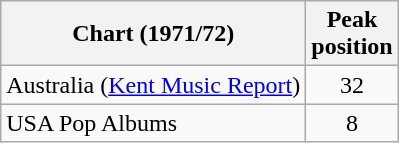<table class="wikitable">
<tr>
<th>Chart (1971/72)</th>
<th>Peak<br>position</th>
</tr>
<tr>
<td>Australia (<a href='#'>Kent Music Report</a>)</td>
<td style="text-align:center;">32</td>
</tr>
<tr>
<td>USA Pop Albums</td>
<td align="center">8</td>
</tr>
</table>
